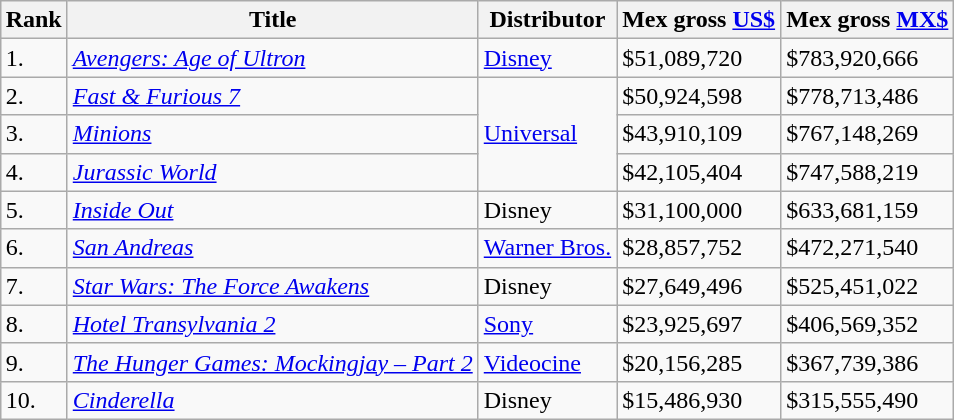<table class="wikitable sortable" style="margin:auto; margin:auto;">
<tr>
<th>Rank</th>
<th>Title</th>
<th>Distributor</th>
<th>Mex gross <a href='#'>US$</a></th>
<th>Mex gross <a href='#'>MX$</a></th>
</tr>
<tr>
<td>1.</td>
<td><em><a href='#'>Avengers: Age of Ultron</a></em></td>
<td><a href='#'>Disney</a></td>
<td>$51,089,720</td>
<td>$783,920,666</td>
</tr>
<tr>
<td>2.</td>
<td><em><a href='#'>Fast & Furious 7</a></em></td>
<td rowspan="3"><a href='#'>Universal</a></td>
<td>$50,924,598</td>
<td>$778,713,486</td>
</tr>
<tr>
<td>3.</td>
<td><em><a href='#'>Minions</a></em></td>
<td>$43,910,109</td>
<td>$767,148,269</td>
</tr>
<tr>
<td>4.</td>
<td><em><a href='#'>Jurassic World</a></em></td>
<td>$42,105,404</td>
<td>$747,588,219</td>
</tr>
<tr>
<td>5.</td>
<td><em><a href='#'>Inside Out</a></em></td>
<td>Disney</td>
<td>$31,100,000</td>
<td>$633,681,159</td>
</tr>
<tr>
<td>6.</td>
<td><em><a href='#'>San Andreas</a></em></td>
<td><a href='#'>Warner Bros.</a></td>
<td>$28,857,752</td>
<td>$472,271,540</td>
</tr>
<tr>
<td>7.</td>
<td><em><a href='#'>Star Wars: The Force Awakens</a></em></td>
<td>Disney</td>
<td>$27,649,496</td>
<td>$525,451,022</td>
</tr>
<tr>
<td>8.</td>
<td><em><a href='#'>Hotel Transylvania 2</a></em></td>
<td><a href='#'>Sony</a></td>
<td>$23,925,697</td>
<td>$406,569,352</td>
</tr>
<tr>
<td>9.</td>
<td><em><a href='#'>The Hunger Games: Mockingjay – Part 2</a></em></td>
<td><a href='#'>Videocine</a></td>
<td>$20,156,285</td>
<td>$367,739,386</td>
</tr>
<tr>
<td>10.</td>
<td><em><a href='#'>Cinderella</a></em></td>
<td>Disney</td>
<td>$15,486,930</td>
<td>$315,555,490</td>
</tr>
</table>
